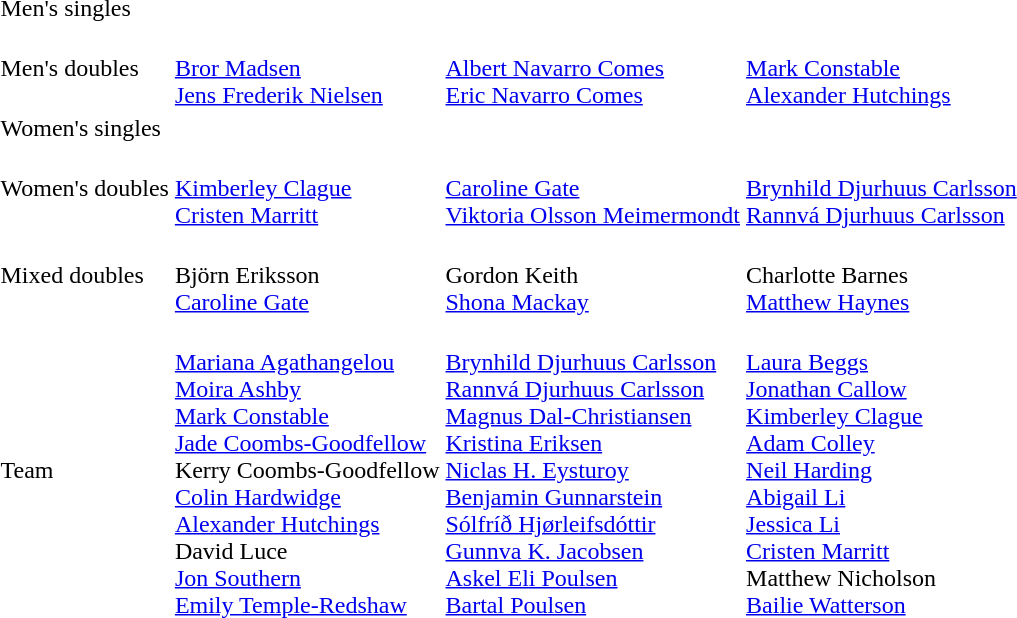<table>
<tr>
<td>Men's singles</td>
<td></td>
<td></td>
<td></td>
</tr>
<tr>
<td>Men's doubles</td>
<td><br><a href='#'>Bror Madsen</a><br><a href='#'>Jens Frederik Nielsen</a></td>
<td><br><a href='#'>Albert Navarro Comes</a><br><a href='#'>Eric Navarro Comes</a></td>
<td><br><a href='#'>Mark Constable</a><br><a href='#'>Alexander Hutchings</a></td>
</tr>
<tr>
<td>Women's singles</td>
<td></td>
<td></td>
<td></td>
</tr>
<tr>
<td>Women's doubles</td>
<td><br><a href='#'>Kimberley Clague</a><br><a href='#'>Cristen Marritt</a></td>
<td><br><a href='#'>Caroline Gate</a><br><a href='#'>Viktoria Olsson Meimermondt</a></td>
<td><br><a href='#'>Brynhild Djurhuus Carlsson</a><br><a href='#'>Rannvá Djurhuus Carlsson</a></td>
</tr>
<tr>
<td>Mixed doubles</td>
<td><br>Björn Eriksson<br><a href='#'>Caroline Gate</a></td>
<td><br>Gordon Keith<br><a href='#'>Shona Mackay</a></td>
<td><br>Charlotte Barnes<br><a href='#'>Matthew Haynes</a></td>
</tr>
<tr>
<td>Team</td>
<td><br><a href='#'>Mariana Agathangelou</a><br><a href='#'>Moira Ashby</a><br><a href='#'>Mark Constable</a><br><a href='#'>Jade Coombs-Goodfellow</a><br>Kerry Coombs-Goodfellow<br><a href='#'>Colin Hardwidge</a><br><a href='#'>Alexander Hutchings</a><br>David Luce<br><a href='#'>Jon Southern</a><br><a href='#'>Emily Temple-Redshaw</a></td>
<td><br><a href='#'>Brynhild Djurhuus Carlsson</a><br><a href='#'>Rannvá Djurhuus Carlsson</a><br><a href='#'>Magnus Dal-Christiansen</a><br><a href='#'>Kristina Eriksen</a><br><a href='#'>Niclas H. Eysturoy</a><br><a href='#'>Benjamin Gunnarstein</a><br><a href='#'>Sólfríð Hjørleifsdóttir</a><br><a href='#'>Gunnva K. Jacobsen</a><br><a href='#'>Askel Eli Poulsen</a><br><a href='#'>Bartal Poulsen</a></td>
<td><br><a href='#'>Laura Beggs</a><br><a href='#'>Jonathan Callow</a><br><a href='#'>Kimberley Clague</a><br><a href='#'>Adam Colley</a><br><a href='#'>Neil Harding</a><br><a href='#'>Abigail Li</a><br><a href='#'>Jessica Li</a><br><a href='#'>Cristen Marritt</a><br>Matthew Nicholson<br><a href='#'>Bailie Watterson</a></td>
</tr>
</table>
